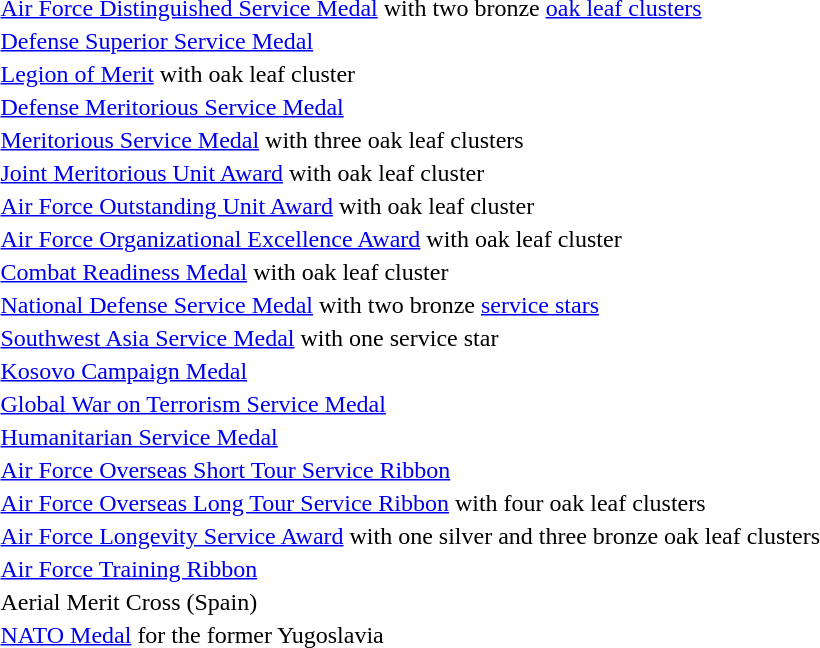<table>
<tr>
<td><span></span><span></span></td>
<td><a href='#'>Air Force Distinguished Service Medal</a> with two bronze <a href='#'>oak leaf clusters</a></td>
</tr>
<tr>
<td></td>
<td><a href='#'>Defense Superior Service Medal</a></td>
</tr>
<tr>
<td></td>
<td><a href='#'>Legion of Merit</a> with oak leaf cluster</td>
</tr>
<tr>
<td></td>
<td><a href='#'>Defense Meritorious Service Medal</a></td>
</tr>
<tr>
<td><span></span><span></span><span></span></td>
<td><a href='#'>Meritorious Service Medal</a> with three oak leaf clusters</td>
</tr>
<tr>
<td></td>
<td><a href='#'>Joint Meritorious Unit Award</a> with oak leaf cluster</td>
</tr>
<tr>
<td></td>
<td><a href='#'>Air Force Outstanding Unit Award</a> with oak leaf cluster</td>
</tr>
<tr>
<td></td>
<td><a href='#'>Air Force Organizational Excellence Award</a> with oak leaf cluster</td>
</tr>
<tr>
<td></td>
<td><a href='#'>Combat Readiness Medal</a> with oak leaf cluster</td>
</tr>
<tr>
<td></td>
<td><a href='#'>National Defense Service Medal</a> with two bronze <a href='#'>service stars</a></td>
</tr>
<tr>
<td></td>
<td><a href='#'>Southwest Asia Service Medal</a> with one service star</td>
</tr>
<tr>
<td></td>
<td><a href='#'>Kosovo Campaign Medal</a></td>
</tr>
<tr>
<td></td>
<td><a href='#'>Global War on Terrorism Service Medal</a></td>
</tr>
<tr>
<td></td>
<td><a href='#'>Humanitarian Service Medal</a></td>
</tr>
<tr>
<td></td>
<td><a href='#'>Air Force Overseas Short Tour Service Ribbon</a></td>
</tr>
<tr>
<td><span></span><span></span><span></span><span></span></td>
<td><a href='#'>Air Force Overseas Long Tour Service Ribbon</a> with four oak leaf clusters</td>
</tr>
<tr>
<td><span></span><span></span><span></span><span></span></td>
<td><a href='#'>Air Force Longevity Service Award</a> with one silver and three bronze oak leaf clusters</td>
</tr>
<tr>
<td></td>
<td><a href='#'>Air Force Training Ribbon</a></td>
</tr>
<tr>
<td></td>
<td>Aerial Merit Cross (Spain)</td>
</tr>
<tr>
<td></td>
<td><a href='#'>NATO Medal</a> for the former Yugoslavia</td>
</tr>
</table>
